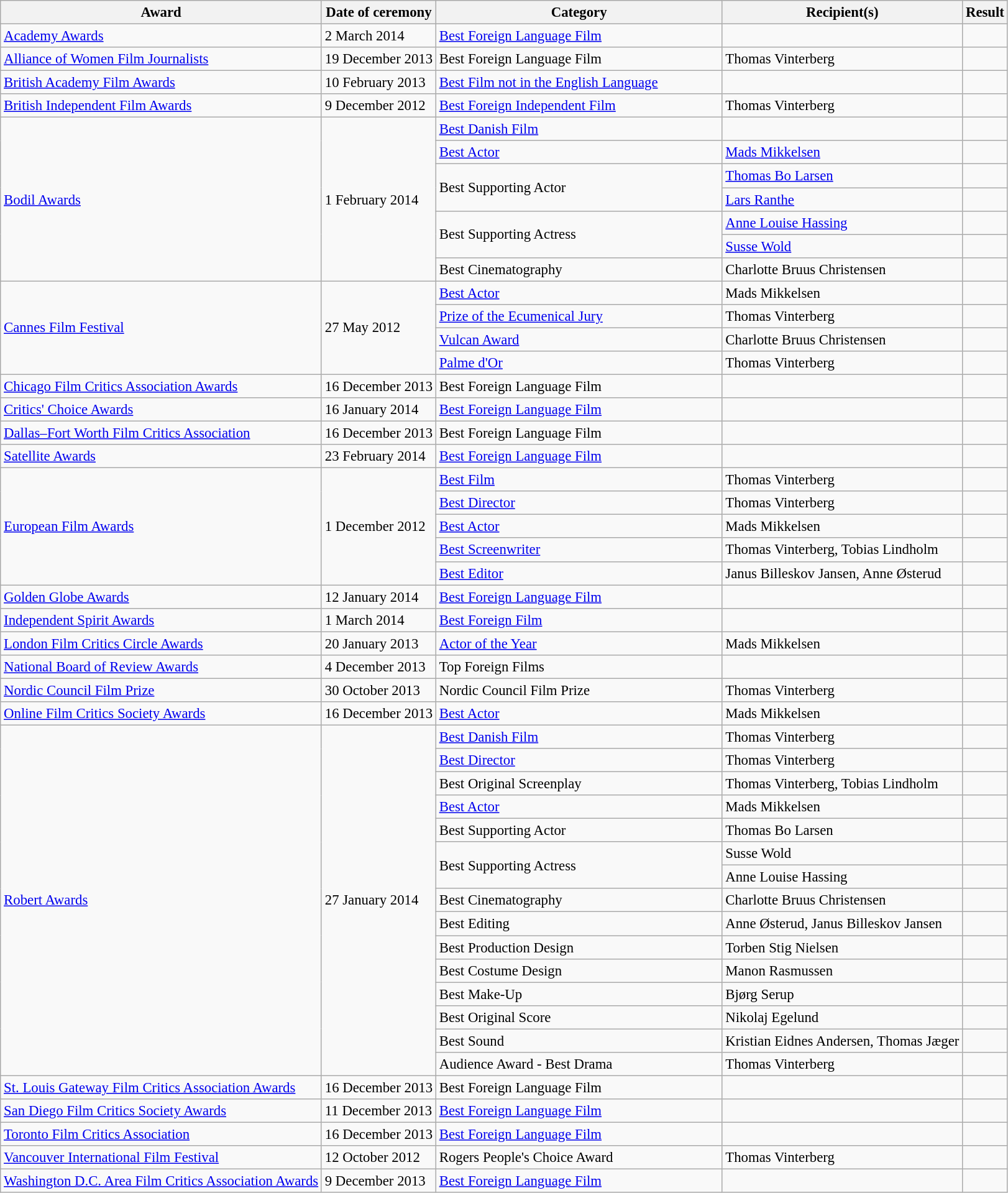<table class="wikitable sortable"style="font-size:95%;">
<tr>
<th>Award</th>
<th>Date of ceremony</th>
<th style="width:300px;">Category</th>
<th>Recipient(s)</th>
<th>Result</th>
</tr>
<tr>
<td><a href='#'>Academy Awards</a></td>
<td>2 March 2014</td>
<td><a href='#'>Best Foreign Language Film</a></td>
<td></td>
<td></td>
</tr>
<tr>
<td><a href='#'>Alliance of Women Film Journalists</a></td>
<td>19 December 2013</td>
<td>Best Foreign Language Film</td>
<td>Thomas Vinterberg</td>
<td></td>
</tr>
<tr>
<td><a href='#'>British Academy Film Awards</a></td>
<td>10 February 2013</td>
<td><a href='#'>Best Film not in the English Language</a></td>
<td></td>
<td></td>
</tr>
<tr>
<td><a href='#'>British Independent Film Awards</a></td>
<td>9 December 2012</td>
<td><a href='#'>Best Foreign Independent Film</a></td>
<td>Thomas Vinterberg</td>
<td></td>
</tr>
<tr>
<td rowspan="7"><a href='#'>Bodil Awards</a></td>
<td rowspan="7">1 February 2014</td>
<td><a href='#'>Best Danish Film</a></td>
<td></td>
<td></td>
</tr>
<tr>
<td><a href='#'>Best Actor</a></td>
<td><a href='#'>Mads Mikkelsen</a></td>
<td></td>
</tr>
<tr>
<td rowspan="2">Best Supporting Actor</td>
<td><a href='#'>Thomas Bo Larsen</a></td>
<td></td>
</tr>
<tr>
<td><a href='#'>Lars Ranthe</a></td>
<td></td>
</tr>
<tr>
<td rowspan="2">Best Supporting Actress</td>
<td><a href='#'>Anne Louise Hassing</a></td>
<td></td>
</tr>
<tr>
<td><a href='#'>Susse Wold</a></td>
<td></td>
</tr>
<tr>
<td>Best Cinematography</td>
<td>Charlotte Bruus Christensen</td>
<td></td>
</tr>
<tr>
<td rowspan="4"><a href='#'>Cannes Film Festival</a></td>
<td rowspan="4">27 May 2012</td>
<td><a href='#'>Best Actor</a></td>
<td>Mads Mikkelsen</td>
<td></td>
</tr>
<tr>
<td><a href='#'>Prize of the Ecumenical Jury</a></td>
<td>Thomas Vinterberg</td>
<td></td>
</tr>
<tr>
<td><a href='#'>Vulcan Award</a></td>
<td>Charlotte Bruus Christensen</td>
<td></td>
</tr>
<tr>
<td><a href='#'>Palme d'Or</a></td>
<td>Thomas Vinterberg</td>
<td></td>
</tr>
<tr>
<td><a href='#'>Chicago Film Critics Association Awards</a></td>
<td>16 December 2013</td>
<td>Best Foreign Language Film</td>
<td></td>
<td></td>
</tr>
<tr>
<td><a href='#'>Critics' Choice Awards</a></td>
<td>16 January 2014</td>
<td><a href='#'>Best Foreign Language Film</a></td>
<td></td>
<td></td>
</tr>
<tr>
<td><a href='#'>Dallas–Fort Worth Film Critics Association</a></td>
<td>16 December 2013</td>
<td>Best Foreign Language Film</td>
<td></td>
<td></td>
</tr>
<tr>
<td><a href='#'>Satellite Awards</a></td>
<td>23 February 2014</td>
<td><a href='#'>Best Foreign Language Film</a></td>
<td></td>
<td></td>
</tr>
<tr>
<td rowspan="5"><a href='#'>European Film Awards</a></td>
<td rowspan="5">1 December 2012</td>
<td><a href='#'>Best Film</a></td>
<td>Thomas Vinterberg</td>
<td></td>
</tr>
<tr>
<td><a href='#'>Best Director</a></td>
<td>Thomas Vinterberg</td>
<td></td>
</tr>
<tr>
<td><a href='#'>Best Actor</a></td>
<td>Mads Mikkelsen</td>
<td></td>
</tr>
<tr>
<td><a href='#'>Best Screenwriter</a></td>
<td>Thomas Vinterberg, Tobias Lindholm</td>
<td></td>
</tr>
<tr>
<td><a href='#'>Best Editor</a></td>
<td>Janus Billeskov Jansen, Anne Østerud</td>
<td></td>
</tr>
<tr>
<td><a href='#'>Golden Globe Awards</a></td>
<td>12 January 2014</td>
<td><a href='#'>Best Foreign Language Film</a></td>
<td></td>
<td></td>
</tr>
<tr>
<td><a href='#'>Independent Spirit Awards</a></td>
<td>1 March 2014</td>
<td><a href='#'>Best Foreign Film</a></td>
<td></td>
<td></td>
</tr>
<tr>
<td><a href='#'>London Film Critics Circle Awards</a></td>
<td>20 January 2013</td>
<td><a href='#'>Actor of the Year</a></td>
<td>Mads Mikkelsen</td>
<td></td>
</tr>
<tr>
<td><a href='#'>National Board of Review Awards</a></td>
<td>4 December 2013</td>
<td>Top Foreign Films</td>
<td></td>
<td></td>
</tr>
<tr>
<td><a href='#'>Nordic Council Film Prize</a></td>
<td>30 October 2013</td>
<td>Nordic Council Film Prize</td>
<td>Thomas Vinterberg</td>
<td></td>
</tr>
<tr>
<td><a href='#'>Online Film Critics Society Awards</a></td>
<td>16 December 2013</td>
<td><a href='#'>Best Actor</a></td>
<td>Mads Mikkelsen</td>
<td></td>
</tr>
<tr>
<td rowspan="15"><a href='#'>Robert Awards</a></td>
<td rowspan="15">27 January 2014</td>
<td><a href='#'>Best Danish Film</a></td>
<td>Thomas Vinterberg</td>
<td></td>
</tr>
<tr>
<td><a href='#'>Best Director</a></td>
<td>Thomas Vinterberg</td>
<td></td>
</tr>
<tr>
<td>Best Original Screenplay</td>
<td>Thomas Vinterberg, Tobias Lindholm</td>
<td></td>
</tr>
<tr>
<td><a href='#'>Best Actor</a></td>
<td>Mads Mikkelsen</td>
<td></td>
</tr>
<tr>
<td>Best Supporting Actor</td>
<td>Thomas Bo Larsen</td>
<td></td>
</tr>
<tr>
<td rowspan="2">Best Supporting Actress</td>
<td>Susse Wold</td>
<td></td>
</tr>
<tr>
<td>Anne Louise Hassing</td>
<td></td>
</tr>
<tr>
<td>Best Cinematography</td>
<td>Charlotte Bruus Christensen</td>
<td></td>
</tr>
<tr>
<td>Best Editing</td>
<td>Anne Østerud, Janus Billeskov Jansen</td>
<td></td>
</tr>
<tr>
<td>Best Production Design</td>
<td>Torben Stig Nielsen</td>
<td></td>
</tr>
<tr>
<td>Best Costume Design</td>
<td>Manon Rasmussen</td>
<td></td>
</tr>
<tr>
<td>Best Make-Up</td>
<td>Bjørg Serup</td>
<td></td>
</tr>
<tr>
<td>Best Original Score</td>
<td>Nikolaj Egelund</td>
<td></td>
</tr>
<tr>
<td>Best Sound</td>
<td>Kristian Eidnes Andersen, Thomas Jæger</td>
<td></td>
</tr>
<tr>
<td>Audience Award - Best Drama</td>
<td>Thomas Vinterberg</td>
<td></td>
</tr>
<tr>
<td><a href='#'>St. Louis Gateway Film Critics Association Awards</a></td>
<td>16 December 2013</td>
<td>Best Foreign Language Film</td>
<td></td>
<td></td>
</tr>
<tr>
<td><a href='#'>San Diego Film Critics Society Awards</a></td>
<td>11 December 2013</td>
<td><a href='#'>Best Foreign Language Film</a></td>
<td></td>
<td></td>
</tr>
<tr>
<td><a href='#'>Toronto Film Critics Association</a></td>
<td>16 December 2013</td>
<td><a href='#'>Best Foreign Language Film</a></td>
<td></td>
<td></td>
</tr>
<tr>
<td><a href='#'>Vancouver International Film Festival</a></td>
<td>12 October 2012</td>
<td>Rogers People's Choice Award</td>
<td>Thomas Vinterberg</td>
<td></td>
</tr>
<tr>
<td><a href='#'>Washington D.C. Area Film Critics Association Awards</a></td>
<td>9 December 2013</td>
<td><a href='#'>Best Foreign Language Film</a></td>
<td></td>
<td></td>
</tr>
</table>
